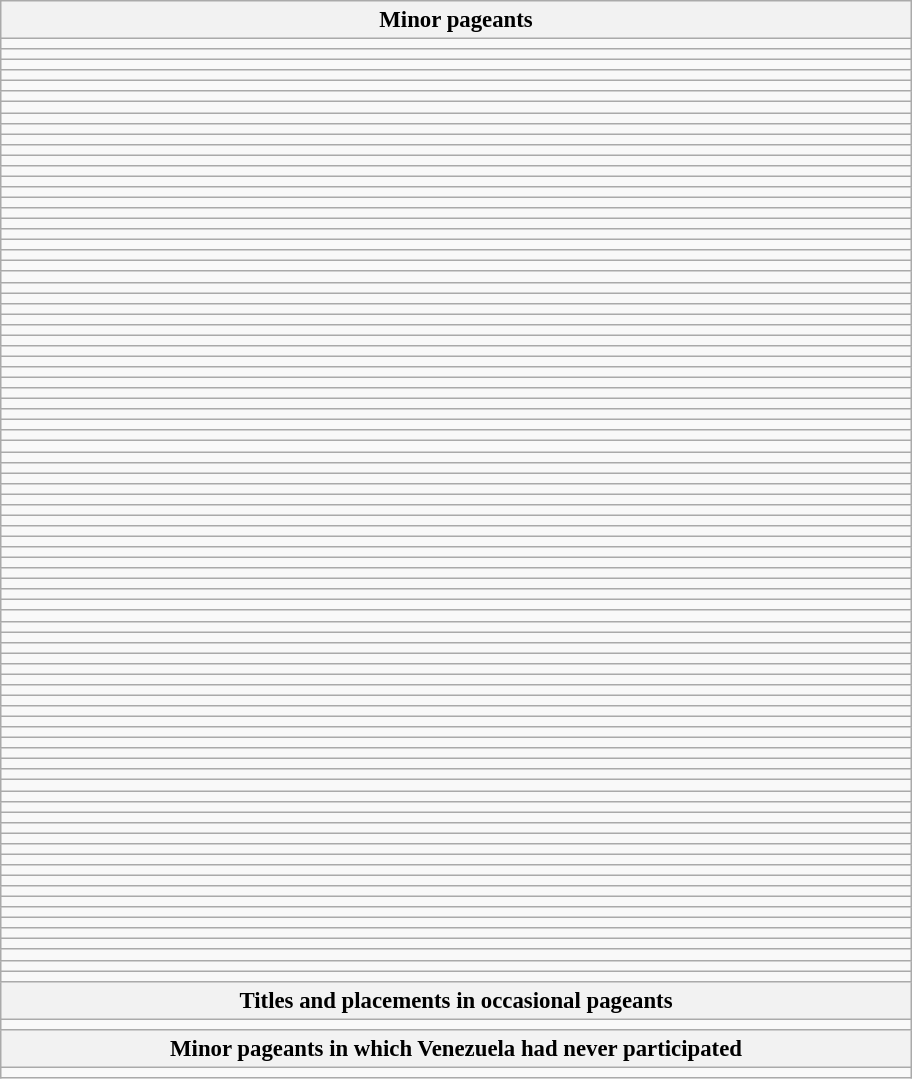<table class="wikitable sortable" style="font-size: 95%; text-align:center;">
<tr>
<th width="600">Minor pageants</th>
</tr>
<tr>
<td></td>
</tr>
<tr>
<td></td>
</tr>
<tr>
<td></td>
</tr>
<tr>
<td></td>
</tr>
<tr>
<td></td>
</tr>
<tr>
<td></td>
</tr>
<tr>
<td></td>
</tr>
<tr>
<td></td>
</tr>
<tr>
<td></td>
</tr>
<tr>
<td></td>
</tr>
<tr>
<td></td>
</tr>
<tr>
<td></td>
</tr>
<tr>
<td></td>
</tr>
<tr>
<td></td>
</tr>
<tr>
<td></td>
</tr>
<tr>
<td></td>
</tr>
<tr>
<td></td>
</tr>
<tr>
<td></td>
</tr>
<tr>
<td></td>
</tr>
<tr>
<td></td>
</tr>
<tr>
<td></td>
</tr>
<tr>
<td></td>
</tr>
<tr>
<td></td>
</tr>
<tr>
<td></td>
</tr>
<tr>
<td></td>
</tr>
<tr>
<td></td>
</tr>
<tr>
<td></td>
</tr>
<tr>
<td></td>
</tr>
<tr>
<td></td>
</tr>
<tr>
<td></td>
</tr>
<tr>
<td></td>
</tr>
<tr>
<td></td>
</tr>
<tr>
<td></td>
</tr>
<tr>
<td></td>
</tr>
<tr>
<td></td>
</tr>
<tr>
<td></td>
</tr>
<tr>
<td></td>
</tr>
<tr>
<td></td>
</tr>
<tr>
<td></td>
</tr>
<tr>
<td></td>
</tr>
<tr>
<td></td>
</tr>
<tr>
<td></td>
</tr>
<tr>
<td></td>
</tr>
<tr>
<td></td>
</tr>
<tr>
<td></td>
</tr>
<tr>
<td></td>
</tr>
<tr>
<td></td>
</tr>
<tr>
<td></td>
</tr>
<tr>
<td></td>
</tr>
<tr>
<td></td>
</tr>
<tr>
<td></td>
</tr>
<tr>
<td></td>
</tr>
<tr>
<td></td>
</tr>
<tr>
<td></td>
</tr>
<tr>
<td></td>
</tr>
<tr>
<td></td>
</tr>
<tr>
<td></td>
</tr>
<tr>
<td></td>
</tr>
<tr>
<td></td>
</tr>
<tr>
<td></td>
</tr>
<tr>
<td></td>
</tr>
<tr>
<td></td>
</tr>
<tr>
<td></td>
</tr>
<tr>
<td></td>
</tr>
<tr>
<td></td>
</tr>
<tr>
<td></td>
</tr>
<tr>
<td></td>
</tr>
<tr>
<td></td>
</tr>
<tr>
<td></td>
</tr>
<tr>
<td></td>
</tr>
<tr>
<td></td>
</tr>
<tr>
<td></td>
</tr>
<tr>
<td></td>
</tr>
<tr>
<td></td>
</tr>
<tr>
<td></td>
</tr>
<tr>
<td></td>
</tr>
<tr>
<td></td>
</tr>
<tr>
<td></td>
</tr>
<tr>
<td></td>
</tr>
<tr>
<td></td>
</tr>
<tr>
<td></td>
</tr>
<tr>
<td></td>
</tr>
<tr>
<td></td>
</tr>
<tr>
<td></td>
</tr>
<tr>
<td></td>
</tr>
<tr>
<td></td>
</tr>
<tr>
<td></td>
</tr>
<tr>
<td></td>
</tr>
<tr>
<td></td>
</tr>
<tr>
<th width="600">Titles and placements in occasional pageants</th>
</tr>
<tr>
<td></td>
</tr>
<tr>
<th width="600">Minor pageants in which Venezuela had never participated</th>
</tr>
<tr>
<td></td>
</tr>
</table>
